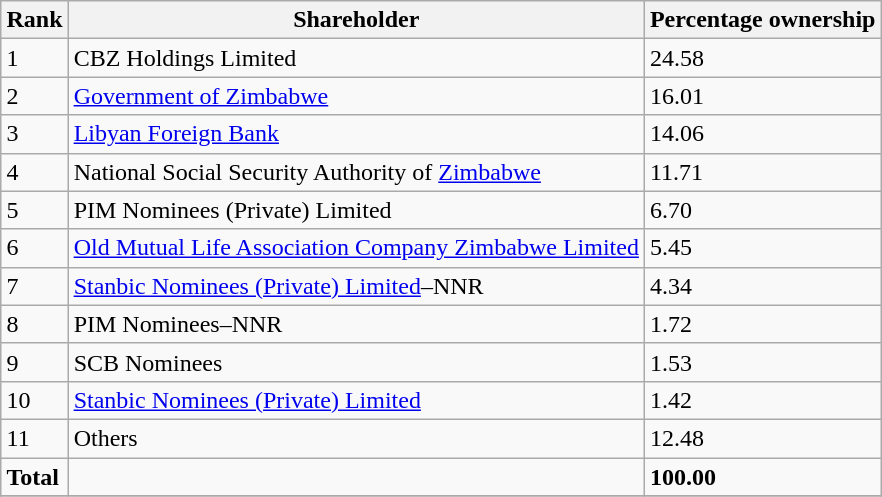<table class="wikitable sortable" style="margin-left:auto;margin-right:auto">
<tr>
<th style="width:2em;">Rank</th>
<th>Shareholder</th>
<th>Percentage ownership</th>
</tr>
<tr>
<td>1</td>
<td>CBZ Holdings Limited</td>
<td>24.58</td>
</tr>
<tr>
<td>2</td>
<td><a href='#'>Government of Zimbabwe</a></td>
<td>16.01</td>
</tr>
<tr>
<td>3</td>
<td><a href='#'>Libyan Foreign Bank</a></td>
<td>14.06</td>
</tr>
<tr>
<td>4</td>
<td>National Social Security Authority of <a href='#'>Zimbabwe</a></td>
<td>11.71</td>
</tr>
<tr>
<td>5</td>
<td>PIM Nominees (Private) Limited</td>
<td>6.70</td>
</tr>
<tr>
<td>6</td>
<td><a href='#'>Old Mutual Life Association Company Zimbabwe Limited</a></td>
<td>5.45</td>
</tr>
<tr>
<td>7</td>
<td><a href='#'>Stanbic Nominees (Private) Limited</a>–NNR</td>
<td>4.34</td>
</tr>
<tr>
<td>8</td>
<td>PIM Nominees–NNR</td>
<td>1.72</td>
</tr>
<tr>
<td>9</td>
<td>SCB Nominees</td>
<td>1.53</td>
</tr>
<tr>
<td>10</td>
<td><a href='#'>Stanbic Nominees (Private) Limited</a></td>
<td>1.42</td>
</tr>
<tr>
<td>11</td>
<td>Others</td>
<td>12.48</td>
</tr>
<tr>
<td><strong>Total</strong></td>
<td></td>
<td><strong>100.00</strong></td>
</tr>
<tr>
</tr>
</table>
